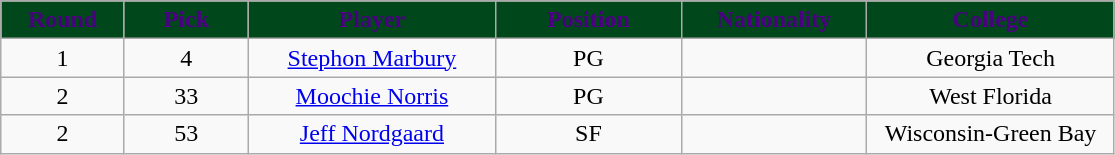<table class="wikitable sortable sortable">
<tr>
<th style="background:#00471B; color:#4B0082" width="10%">Round</th>
<th style="background:#00471B; color:#4B0082" width="10%">Pick</th>
<th style="background:#00471B; color:#4B0082" width="20%">Player</th>
<th style="background:#00471B; color:#4B0082" width="15%">Position</th>
<th style="background:#00471B; color:#4B0082" width="15%">Nationality</th>
<th style="background:#00471B; color:#4B0082" width="20%">College</th>
</tr>
<tr style="text-align: center">
<td>1</td>
<td>4</td>
<td><a href='#'>Stephon Marbury</a></td>
<td>PG</td>
<td></td>
<td>Georgia Tech</td>
</tr>
<tr style="text-align: center">
<td>2</td>
<td>33</td>
<td><a href='#'>Moochie Norris</a></td>
<td>PG</td>
<td></td>
<td>West Florida</td>
</tr>
<tr style="text-align: center">
<td>2</td>
<td>53</td>
<td><a href='#'>Jeff Nordgaard</a></td>
<td>SF</td>
<td></td>
<td>Wisconsin-Green Bay</td>
</tr>
</table>
